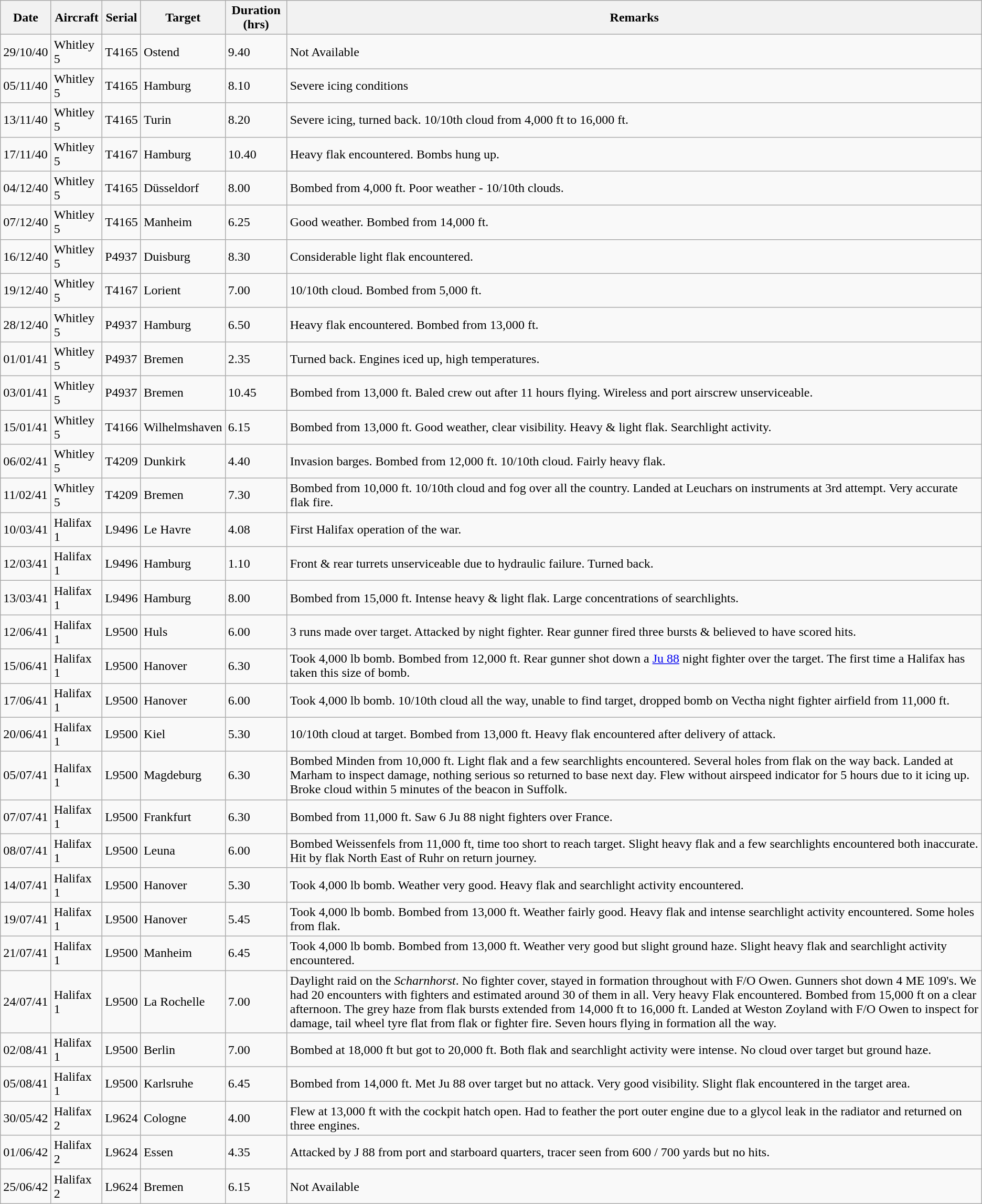<table class="wikitable sortable">
<tr>
<th><strong>Date</strong></th>
<th><strong>Aircraft</strong></th>
<th><strong>Serial</strong></th>
<th><strong>Target</strong></th>
<th><strong>Duration (hrs)</strong></th>
<th><strong>Remarks</strong></th>
</tr>
<tr>
<td>29/10/40</td>
<td>Whitley 5</td>
<td>T4165</td>
<td>Ostend</td>
<td>9.40</td>
<td>Not Available</td>
</tr>
<tr>
<td>05/11/40</td>
<td>Whitley 5</td>
<td>T4165</td>
<td>Hamburg</td>
<td>8.10</td>
<td>Severe icing conditions</td>
</tr>
<tr>
<td>13/11/40</td>
<td>Whitley 5</td>
<td>T4165</td>
<td>Turin</td>
<td>8.20</td>
<td>Severe icing, turned back. 10/10th cloud from 4,000 ft to 16,000 ft.</td>
</tr>
<tr>
<td>17/11/40</td>
<td>Whitley 5</td>
<td>T4167</td>
<td>Hamburg</td>
<td>10.40</td>
<td>Heavy flak encountered. Bombs hung up.</td>
</tr>
<tr>
<td>04/12/40</td>
<td>Whitley 5</td>
<td>T4165</td>
<td>Düsseldorf</td>
<td>8.00</td>
<td>Bombed from 4,000 ft. Poor weather - 10/10th clouds.</td>
</tr>
<tr>
<td>07/12/40</td>
<td>Whitley 5</td>
<td>T4165</td>
<td>Manheim</td>
<td>6.25</td>
<td>Good weather. Bombed from 14,000 ft.</td>
</tr>
<tr>
<td>16/12/40</td>
<td>Whitley 5</td>
<td>P4937</td>
<td>Duisburg</td>
<td>8.30</td>
<td>Considerable light flak encountered.</td>
</tr>
<tr>
<td>19/12/40</td>
<td>Whitley 5</td>
<td>T4167</td>
<td>Lorient</td>
<td>7.00</td>
<td>10/10th cloud. Bombed from 5,000 ft.</td>
</tr>
<tr>
<td>28/12/40</td>
<td>Whitley 5</td>
<td>P4937</td>
<td>Hamburg</td>
<td>6.50</td>
<td>Heavy flak encountered. Bombed from 13,000 ft.</td>
</tr>
<tr>
<td>01/01/41</td>
<td>Whitley 5</td>
<td>P4937</td>
<td>Bremen</td>
<td>2.35</td>
<td>Turned back. Engines iced up, high temperatures.</td>
</tr>
<tr>
<td>03/01/41</td>
<td>Whitley 5</td>
<td>P4937</td>
<td>Bremen</td>
<td>10.45</td>
<td>Bombed from 13,000 ft. Baled crew out after 11 hours flying. Wireless and port airscrew unserviceable.</td>
</tr>
<tr>
<td>15/01/41</td>
<td>Whitley 5</td>
<td>T4166</td>
<td>Wilhelmshaven</td>
<td>6.15</td>
<td>Bombed from 13,000 ft. Good weather, clear visibility. Heavy & light flak. Searchlight activity.</td>
</tr>
<tr>
<td>06/02/41</td>
<td>Whitley 5</td>
<td>T4209</td>
<td>Dunkirk</td>
<td>4.40</td>
<td>Invasion barges. Bombed from 12,000 ft. 10/10th cloud. Fairly heavy flak.</td>
</tr>
<tr>
<td>11/02/41</td>
<td>Whitley 5</td>
<td>T4209</td>
<td>Bremen</td>
<td>7.30</td>
<td>Bombed from 10,000 ft. 10/10th cloud and fog over all the country. Landed at Leuchars on instruments at 3rd attempt. Very accurate flak fire.</td>
</tr>
<tr>
<td>10/03/41</td>
<td>Halifax 1</td>
<td>L9496</td>
<td>Le Havre</td>
<td>4.08</td>
<td>First Halifax operation of the war.</td>
</tr>
<tr>
<td>12/03/41</td>
<td>Halifax 1</td>
<td>L9496</td>
<td>Hamburg</td>
<td>1.10</td>
<td>Front & rear turrets unserviceable due to hydraulic failure. Turned back.</td>
</tr>
<tr>
<td>13/03/41</td>
<td>Halifax 1</td>
<td>L9496</td>
<td>Hamburg</td>
<td>8.00</td>
<td>Bombed from 15,000 ft. Intense heavy & light flak. Large concentrations of searchlights.</td>
</tr>
<tr>
<td>12/06/41</td>
<td>Halifax 1</td>
<td>L9500</td>
<td>Huls</td>
<td>6.00</td>
<td>3 runs made over target. Attacked by night fighter. Rear gunner fired three bursts & believed to have scored hits.</td>
</tr>
<tr>
<td>15/06/41</td>
<td>Halifax 1</td>
<td>L9500</td>
<td>Hanover</td>
<td>6.30</td>
<td>Took 4,000 lb bomb. Bombed from 12,000 ft. Rear gunner shot down a <a href='#'>Ju 88</a> night fighter over the target. The first time a Halifax has taken this size of bomb.</td>
</tr>
<tr>
<td>17/06/41</td>
<td>Halifax 1</td>
<td>L9500</td>
<td>Hanover</td>
<td>6.00</td>
<td>Took 4,000 lb bomb. 10/10th cloud all the way, unable to find target, dropped bomb on Vectha night fighter airfield from 11,000 ft.</td>
</tr>
<tr>
<td>20/06/41</td>
<td>Halifax 1</td>
<td>L9500</td>
<td>Kiel</td>
<td>5.30</td>
<td>10/10th cloud at target. Bombed from 13,000 ft. Heavy flak encountered after delivery of attack.</td>
</tr>
<tr>
<td>05/07/41</td>
<td>Halifax 1</td>
<td>L9500</td>
<td>Magdeburg</td>
<td>6.30</td>
<td>Bombed Minden from 10,000 ft. Light flak and a few searchlights encountered. Several holes from flak on the way back. Landed at Marham to inspect damage, nothing serious so returned to base next day. Flew without airspeed indicator for 5 hours due to it icing up. Broke cloud within 5 minutes of the beacon in Suffolk.</td>
</tr>
<tr>
<td>07/07/41</td>
<td>Halifax 1</td>
<td>L9500</td>
<td>Frankfurt</td>
<td>6.30</td>
<td>Bombed from 11,000 ft. Saw 6 Ju 88 night fighters over France.</td>
</tr>
<tr>
<td>08/07/41</td>
<td>Halifax 1</td>
<td>L9500</td>
<td>Leuna</td>
<td>6.00</td>
<td>Bombed Weissenfels from 11,000 ft, time too short to reach target. Slight heavy flak and a few searchlights encountered both inaccurate. Hit by flak North East of Ruhr on return journey.</td>
</tr>
<tr>
<td>14/07/41</td>
<td>Halifax 1</td>
<td>L9500</td>
<td>Hanover</td>
<td>5.30</td>
<td>Took 4,000 lb bomb. Weather very good. Heavy flak and searchlight activity encountered.</td>
</tr>
<tr>
<td>19/07/41</td>
<td>Halifax 1</td>
<td>L9500</td>
<td>Hanover</td>
<td>5.45</td>
<td>Took 4,000 lb bomb. Bombed from 13,000 ft. Weather fairly good. Heavy flak and intense searchlight activity encountered. Some holes from flak.</td>
</tr>
<tr>
<td>21/07/41</td>
<td>Halifax 1</td>
<td>L9500</td>
<td>Manheim</td>
<td>6.45</td>
<td>Took 4,000 lb bomb. Bombed from 13,000 ft. Weather very good but slight ground haze. Slight heavy flak and searchlight activity encountered.</td>
</tr>
<tr>
<td>24/07/41</td>
<td>Halifax 1</td>
<td>L9500</td>
<td>La Rochelle</td>
<td>7.00</td>
<td>Daylight raid on the <em>Scharnhorst</em>. No fighter cover, stayed in formation throughout with F/O Owen. Gunners shot down 4 ME 109's. We had 20 encounters with fighters and estimated around 30 of them in all. Very heavy Flak encountered. Bombed from 15,000 ft on a clear afternoon. The grey haze from flak bursts extended from 14,000 ft to 16,000 ft. Landed at Weston Zoyland with F/O Owen to inspect for damage, tail wheel tyre flat from flak or fighter fire. Seven hours flying in formation all the way.</td>
</tr>
<tr>
<td>02/08/41</td>
<td>Halifax 1</td>
<td>L9500</td>
<td>Berlin</td>
<td>7.00</td>
<td>Bombed at 18,000 ft but got to 20,000 ft. Both flak and searchlight activity were intense. No cloud over target but ground haze.</td>
</tr>
<tr>
<td>05/08/41</td>
<td>Halifax 1</td>
<td>L9500</td>
<td>Karlsruhe</td>
<td>6.45</td>
<td>Bombed from 14,000 ft. Met Ju 88 over target but no attack. Very good visibility. Slight flak encountered in the target area.</td>
</tr>
<tr>
<td>30/05/42</td>
<td>Halifax 2</td>
<td>L9624</td>
<td>Cologne</td>
<td>4.00</td>
<td>Flew at 13,000 ft with the cockpit hatch open. Had to feather the port outer engine due to a glycol leak in the radiator and returned on three engines.</td>
</tr>
<tr>
<td>01/06/42</td>
<td>Halifax 2</td>
<td>L9624</td>
<td>Essen</td>
<td>4.35</td>
<td>Attacked by J 88 from port and starboard quarters, tracer seen from 600 / 700 yards but no hits.</td>
</tr>
<tr>
<td>25/06/42</td>
<td>Halifax 2</td>
<td>L9624</td>
<td>Bremen</td>
<td>6.15</td>
<td>Not Available</td>
</tr>
</table>
